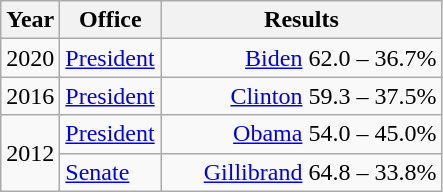<table class=wikitable>
<tr>
<th width="30">Year</th>
<th width="60">Office</th>
<th width="180">Results</th>
</tr>
<tr>
<td>2020</td>
<td><a href='#'>President</a></td>
<td align="right" ><a href='#'>Biden</a> 62.0 – 36.7%</td>
</tr>
<tr>
<td>2016</td>
<td><a href='#'>President</a></td>
<td align="right" ><a href='#'>Clinton</a> 59.3 – 37.5%</td>
</tr>
<tr>
<td rowspan="2">2012</td>
<td><a href='#'>President</a></td>
<td align="right" ><a href='#'>Obama</a> 54.0 – 45.0%</td>
</tr>
<tr>
<td><a href='#'>Senate</a></td>
<td align="right" ><a href='#'>Gillibrand</a> 64.8 – 33.8%</td>
</tr>
</table>
